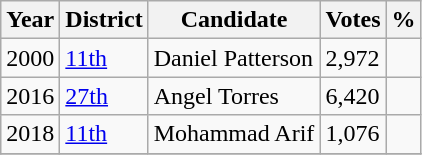<table class="wikitable">
<tr>
<th>Year</th>
<th>District</th>
<th>Candidate</th>
<th>Votes</th>
<th>%</th>
</tr>
<tr>
<td rowspan="1">2000</td>
<td><a href='#'>11th</a></td>
<td>Daniel Patterson </td>
<td>2,972</td>
<td></td>
</tr>
<tr>
<td rowspan="1">2016</td>
<td><a href='#'>27th</a></td>
<td>Angel Torres </td>
<td>6,420</td>
<td></td>
</tr>
<tr>
<td rowspan="1">2018</td>
<td><a href='#'>11th</a></td>
<td>Mohammad Arif </td>
<td>1,076</td>
<td></td>
</tr>
<tr>
</tr>
</table>
